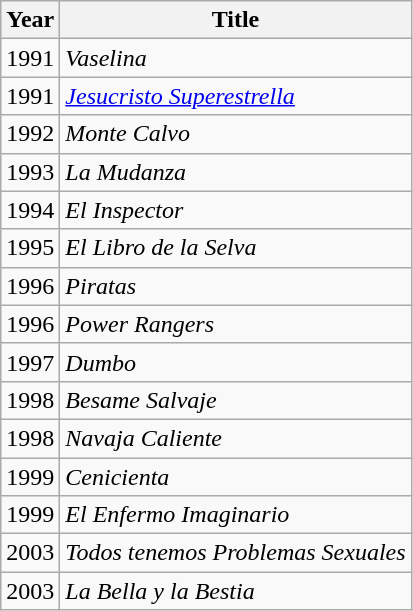<table class="wikitable" style="border:1px solid darkgray;">
<tr>
<th>Year</th>
<th>Title</th>
</tr>
<tr>
<td>1991</td>
<td><em>Vaselina</em></td>
</tr>
<tr>
<td>1991</td>
<td><em><a href='#'>Jesucristo Superestrella</a></em></td>
</tr>
<tr>
<td>1992</td>
<td><em>Monte Calvo</em></td>
</tr>
<tr>
<td>1993</td>
<td><em>La Mudanza</em></td>
</tr>
<tr>
<td>1994</td>
<td><em>El Inspector</em></td>
</tr>
<tr>
<td>1995</td>
<td><em>El Libro de la Selva</em></td>
</tr>
<tr>
<td>1996</td>
<td><em>Piratas</em></td>
</tr>
<tr>
<td>1996</td>
<td><em>Power Rangers</em></td>
</tr>
<tr>
<td>1997</td>
<td><em>Dumbo</em></td>
</tr>
<tr>
<td>1998</td>
<td><em>Besame Salvaje</em></td>
</tr>
<tr>
<td>1998</td>
<td><em>Navaja Caliente</em></td>
</tr>
<tr>
<td>1999</td>
<td><em>Cenicienta</em></td>
</tr>
<tr>
<td>1999</td>
<td><em>El Enfermo Imaginario</em></td>
</tr>
<tr>
<td>2003</td>
<td><em>Todos tenemos Problemas Sexuales</em></td>
</tr>
<tr>
<td>2003</td>
<td><em>La Bella y la Bestia</em></td>
</tr>
</table>
